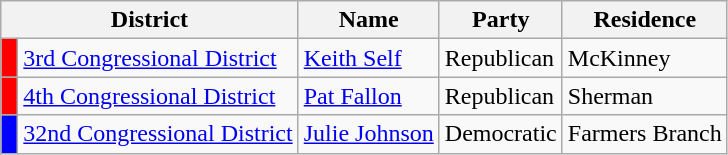<table class="wikitable">
<tr>
<th colspan="2">District</th>
<th>Name</th>
<th>Party</th>
<th>Residence</th>
</tr>
<tr>
<td bgcolor=red> </td>
<td><a href='#'>3rd Congressional District</a></td>
<td><a href='#'>Keith Self</a></td>
<td>Republican</td>
<td>McKinney</td>
</tr>
<tr>
<td bgcolor=red> </td>
<td><a href='#'>4th Congressional District</a></td>
<td><a href='#'>Pat Fallon</a></td>
<td>Republican</td>
<td>Sherman</td>
</tr>
<tr>
<td bgcolor="blue"> </td>
<td><a href='#'>32nd Congressional District</a></td>
<td><a href='#'>Julie Johnson</a></td>
<td>Democratic</td>
<td>Farmers Branch</td>
</tr>
</table>
